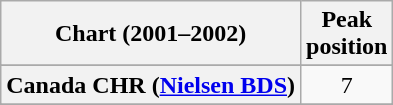<table class="wikitable sortable plainrowheaders" style="text-align:center">
<tr>
<th>Chart (2001–2002)</th>
<th>Peak<br>position</th>
</tr>
<tr>
</tr>
<tr>
</tr>
<tr>
<th scope="row">Canada CHR (<a href='#'>Nielsen BDS</a>)</th>
<td>7</td>
</tr>
<tr>
</tr>
<tr>
</tr>
<tr>
</tr>
<tr>
</tr>
<tr>
</tr>
<tr>
</tr>
<tr>
</tr>
<tr>
</tr>
<tr>
</tr>
<tr>
</tr>
<tr>
</tr>
<tr>
</tr>
<tr>
</tr>
</table>
